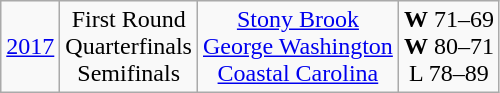<table class="wikitable">
<tr align="center">
<td><a href='#'>2017</a></td>
<td>First Round<br>Quarterfinals<br>Semifinals</td>
<td><a href='#'>Stony Brook</a><br><a href='#'>George Washington</a><br><a href='#'>Coastal Carolina</a></td>
<td><strong>W</strong> 71–69<br><strong>W</strong> 80–71<br>L 78–89</td>
</tr>
</table>
